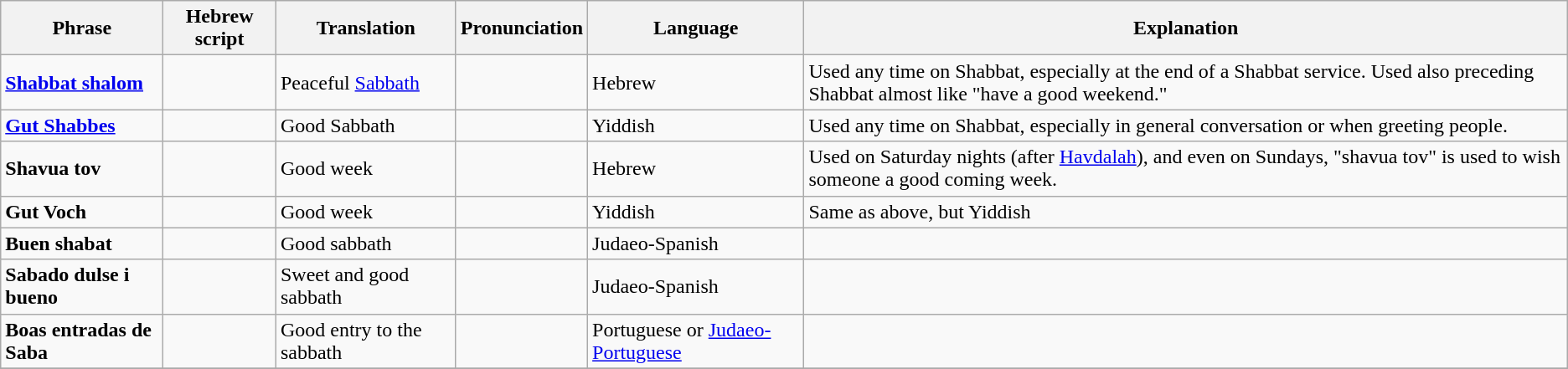<table class="wikitable sortable">
<tr>
<th>Phrase</th>
<th>Hebrew script</th>
<th>Translation</th>
<th>Pronunciation</th>
<th>Language</th>
<th>Explanation</th>
</tr>
<tr>
<td><strong><a href='#'>Shabbat shalom</a></strong></td>
<td></td>
<td>Peaceful <a href='#'>Sabbath</a></td>
<td></td>
<td>Hebrew</td>
<td>Used any time on Shabbat, especially at the end of a Shabbat service. Used also preceding Shabbat almost like "have a good weekend."</td>
</tr>
<tr>
<td><strong><a href='#'>Gut Shabbes</a><br></strong></td>
<td></td>
<td>Good Sabbath</td>
<td></td>
<td>Yiddish</td>
<td>Used any time on Shabbat, especially in general conversation or when greeting people.</td>
</tr>
<tr>
<td><strong>Shavua tov</strong></td>
<td></td>
<td>Good week</td>
<td></td>
<td>Hebrew</td>
<td>Used on Saturday nights (after <a href='#'>Havdalah</a>), and even on Sundays, "shavua tov" is used to wish someone a good coming week.</td>
</tr>
<tr>
<td><strong>Gut Voch</strong></td>
<td></td>
<td>Good week</td>
<td></td>
<td>Yiddish</td>
<td>Same as above, but Yiddish</td>
</tr>
<tr>
<td><strong>Buen shabat</strong></td>
<td></td>
<td>Good sabbath</td>
<td></td>
<td>Judaeo-Spanish</td>
</tr>
<tr>
<td><strong>Sabado dulse i bueno</strong></td>
<td></td>
<td>Sweet and good sabbath</td>
<td></td>
<td>Judaeo-Spanish</td>
<td></td>
</tr>
<tr>
<td><strong>Boas entradas de Saba</strong></td>
<td></td>
<td>Good entry to the sabbath</td>
<td></td>
<td>Portuguese or <a href='#'>Judaeo-Portuguese</a></td>
<td></td>
</tr>
<tr>
</tr>
</table>
